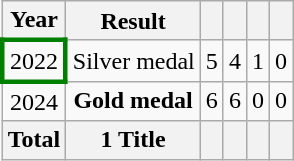<table class="wikitable" style="text-align: center;">
<tr>
<th>Year</th>
<th>Result</th>
<th></th>
<th></th>
<th></th>
<th></th>
</tr>
<tr>
<td style="border: 3px solid green"> 2022</td>
<td> Silver medal</td>
<td>5</td>
<td>4</td>
<td>1</td>
<td>0</td>
</tr>
<tr>
<td> 2024</td>
<td><strong> Gold medal</strong></td>
<td>6</td>
<td>6</td>
<td>0</td>
<td>0</td>
</tr>
<tr>
<th>Total</th>
<th>1 Title</th>
<th></th>
<th></th>
<th></th>
<th></th>
</tr>
</table>
